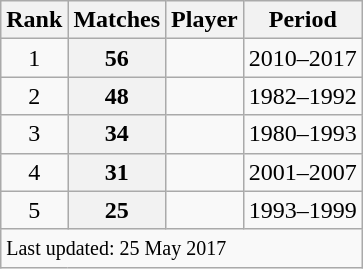<table class="wikitable plainrowheaders sortable">
<tr>
<th scope="col">Rank</th>
<th scope="col">Matches</th>
<th scope="col">Player</th>
<th scope="col">Period</th>
</tr>
<tr>
<td align=center>1</td>
<th scope="row" style="text-align:center;">56</th>
<td></td>
<td>2010–2017</td>
</tr>
<tr>
<td align=center>2</td>
<th scope="row" style="text-align:center;">48</th>
<td></td>
<td>1982–1992</td>
</tr>
<tr>
<td align=center>3</td>
<th scope="row" style="text-align:center;">34</th>
<td></td>
<td>1980–1993</td>
</tr>
<tr>
<td align=center>4</td>
<th scope="row" style="text-align:center;">31</th>
<td></td>
<td>2001–2007</td>
</tr>
<tr>
<td align=center>5</td>
<th scope="row" style="text-align:center;">25</th>
<td></td>
<td>1993–1999</td>
</tr>
<tr class=sortbottom>
<td colspan=4><small>Last updated: 25 May 2017</small></td>
</tr>
</table>
